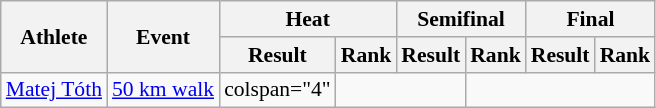<table class="wikitable" style="font-size:90%">
<tr>
<th rowspan="2">Athlete</th>
<th rowspan="2">Event</th>
<th colspan="2">Heat</th>
<th colspan="2">Semifinal</th>
<th colspan="2">Final</th>
</tr>
<tr>
<th>Result</th>
<th>Rank</th>
<th>Result</th>
<th>Rank</th>
<th>Result</th>
<th>Rank</th>
</tr>
<tr style=text-align:center>
<td style=text-align:left><a href='#'>Matej Tóth</a></td>
<td style=text-align:left><a href='#'>50 km walk</a></td>
<td>colspan="4" </td>
<td colspan="2"></td>
</tr>
</table>
